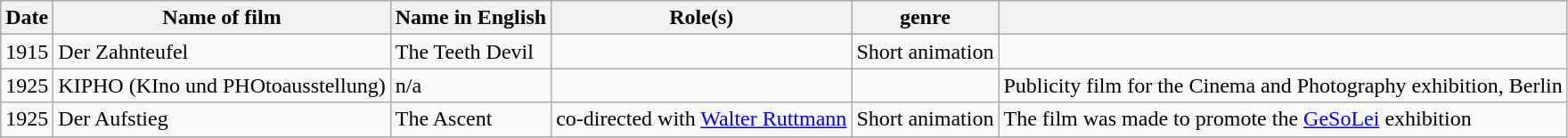<table class="wikitable">
<tr>
<th>Date</th>
<th>Name of film</th>
<th>Name in English</th>
<th>Role(s)</th>
<th>genre</th>
<th></th>
</tr>
<tr>
<td>1915</td>
<td>Der Zahnteufel</td>
<td>The Teeth Devil</td>
<td></td>
<td>Short animation</td>
<td></td>
</tr>
<tr>
<td>1925</td>
<td>KIPHO (KIno und PHOtoausstellung)</td>
<td>n/a</td>
<td></td>
<td></td>
<td>Publicity film for the Cinema and Photography exhibition, Berlin</td>
</tr>
<tr>
<td>1925</td>
<td>Der Aufstieg</td>
<td>The Ascent</td>
<td>co-directed with <a href='#'>Walter Ruttmann</a></td>
<td>Short animation</td>
<td> The film was made to promote the <a href='#'>GeSoLei</a> exhibition</td>
</tr>
</table>
